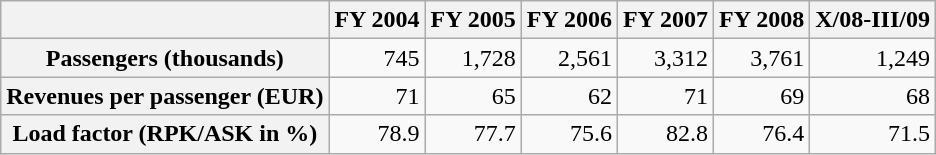<table class="wikitable">
<tr>
<th> </th>
<th>FY 2004</th>
<th>FY 2005</th>
<th>FY 2006</th>
<th>FY 2007</th>
<th>FY 2008</th>
<th>X/08-III/09</th>
</tr>
<tr>
<th>Passengers (thousands)</th>
<td align="right">745</td>
<td align="right">1,728</td>
<td align="right">2,561</td>
<td align="right">3,312</td>
<td align="right">3,761</td>
<td align="right">1,249</td>
</tr>
<tr>
<th>Revenues per passenger (EUR)</th>
<td align="right">71</td>
<td align="right">65</td>
<td align="right">62</td>
<td align="right">71</td>
<td align="right">69</td>
<td align="right">68</td>
</tr>
<tr>
<th>Load factor (RPK/ASK in %)</th>
<td align="right">78.9</td>
<td align="right">77.7</td>
<td align="right">75.6</td>
<td align="right">82.8</td>
<td align="right">76.4</td>
<td align="right">71.5</td>
</tr>
</table>
